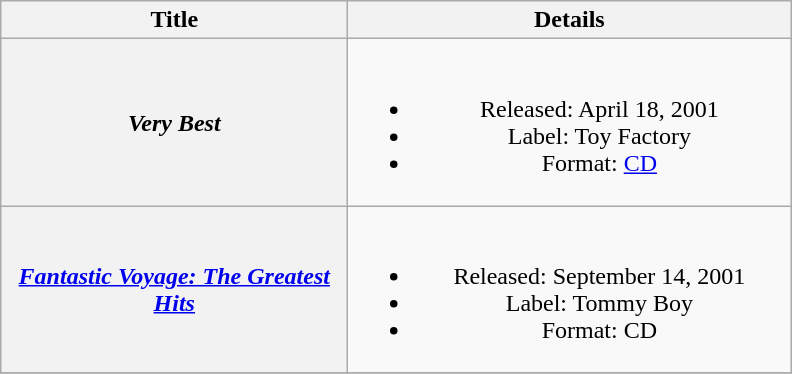<table class="wikitable plainrowheaders" style="text-align:center;" border="1">
<tr>
<th scope="col" style="width:14em;">Title</th>
<th scope="col" style="width:18em;">Details</th>
</tr>
<tr>
<th scope="row"><em>Very Best</em></th>
<td><br><ul><li>Released: April 18, 2001</li><li>Label: Toy Factory</li><li>Format: <a href='#'>CD</a></li></ul></td>
</tr>
<tr>
<th scope="row"><em><a href='#'>Fantastic Voyage: The Greatest Hits</a></em></th>
<td><br><ul><li>Released: September 14, 2001</li><li>Label: Tommy Boy</li><li>Format: CD</li></ul></td>
</tr>
<tr>
</tr>
</table>
